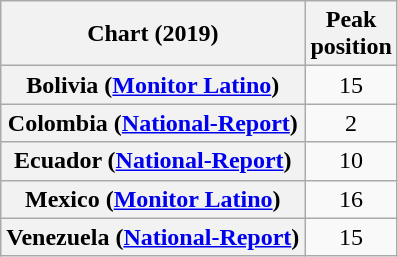<table class="wikitable sortable plainrowheaders">
<tr>
<th>Chart (2019)</th>
<th>Peak<br>position</th>
</tr>
<tr>
<th scope="row">Bolivia (<a href='#'>Monitor Latino</a>)</th>
<td style="text-align:center">15</td>
</tr>
<tr>
<th scope="row">Colombia (<a href='#'>National-Report</a>)</th>
<td style="text-align:center">2</td>
</tr>
<tr>
<th scope="row">Ecuador (<a href='#'>National-Report</a>)</th>
<td style="text-align:center">10</td>
</tr>
<tr>
<th scope="row">Mexico (<a href='#'>Monitor Latino</a>)</th>
<td style="text-align:center">16</td>
</tr>
<tr>
<th scope="row">Venezuela (<a href='#'>National-Report</a>)</th>
<td style="text-align:center">15</td>
</tr>
</table>
